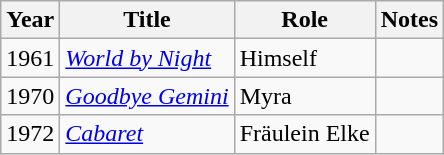<table class="wikitable">
<tr>
<th>Year</th>
<th>Title</th>
<th>Role</th>
<th>Notes</th>
</tr>
<tr>
<td>1961</td>
<td><em><a href='#'>World by Night</a></em></td>
<td>Himself</td>
<td></td>
</tr>
<tr>
<td>1970</td>
<td><em><a href='#'>Goodbye Gemini</a></em></td>
<td>Myra</td>
<td></td>
</tr>
<tr>
<td>1972</td>
<td><em><a href='#'>Cabaret</a></em></td>
<td>Fräulein Elke</td>
<td></td>
</tr>
</table>
